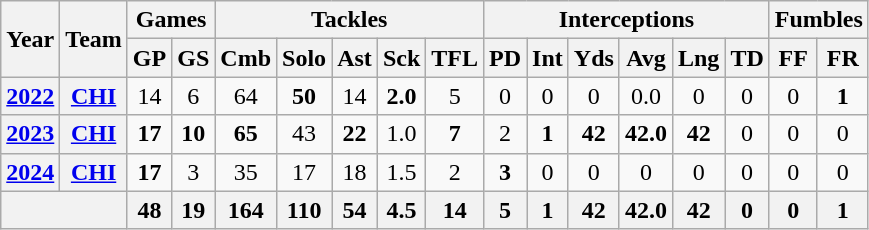<table class="wikitable" style="text-align:center;">
<tr>
<th rowspan="2">Year</th>
<th rowspan="2">Team</th>
<th colspan="2">Games</th>
<th colspan="5">Tackles</th>
<th colspan="6">Interceptions</th>
<th colspan="2">Fumbles</th>
</tr>
<tr>
<th>GP</th>
<th>GS</th>
<th>Cmb</th>
<th>Solo</th>
<th>Ast</th>
<th>Sck</th>
<th>TFL</th>
<th>PD</th>
<th>Int</th>
<th>Yds</th>
<th>Avg</th>
<th>Lng</th>
<th>TD</th>
<th>FF</th>
<th>FR</th>
</tr>
<tr>
<th><a href='#'>2022</a></th>
<th><a href='#'>CHI</a></th>
<td>14</td>
<td>6</td>
<td>64</td>
<td><strong>50</strong></td>
<td>14</td>
<td><strong>2.0</strong></td>
<td>5</td>
<td>0</td>
<td>0</td>
<td>0</td>
<td>0.0</td>
<td>0</td>
<td>0</td>
<td>0</td>
<td><strong>1</strong></td>
</tr>
<tr>
<th><a href='#'>2023</a></th>
<th><a href='#'>CHI</a></th>
<td><strong>17</strong></td>
<td><strong>10</strong></td>
<td><strong>65</strong></td>
<td>43</td>
<td><strong>22</strong></td>
<td>1.0</td>
<td><strong>7</strong></td>
<td>2</td>
<td><strong>1</strong></td>
<td><strong>42</strong></td>
<td><strong>42.0</strong></td>
<td><strong>42</strong></td>
<td>0</td>
<td>0</td>
<td>0</td>
</tr>
<tr>
<th><a href='#'>2024</a></th>
<th><a href='#'>CHI</a></th>
<td><strong>17</strong></td>
<td>3</td>
<td>35</td>
<td>17</td>
<td>18</td>
<td>1.5</td>
<td>2</td>
<td><strong>3</strong></td>
<td>0</td>
<td>0</td>
<td>0</td>
<td>0</td>
<td>0</td>
<td>0</td>
<td>0</td>
</tr>
<tr>
<th colspan="2"></th>
<th>48</th>
<th>19</th>
<th>164</th>
<th>110</th>
<th>54</th>
<th>4.5</th>
<th>14</th>
<th>5</th>
<th>1</th>
<th>42</th>
<th>42.0</th>
<th>42</th>
<th>0</th>
<th>0</th>
<th>1</th>
</tr>
</table>
